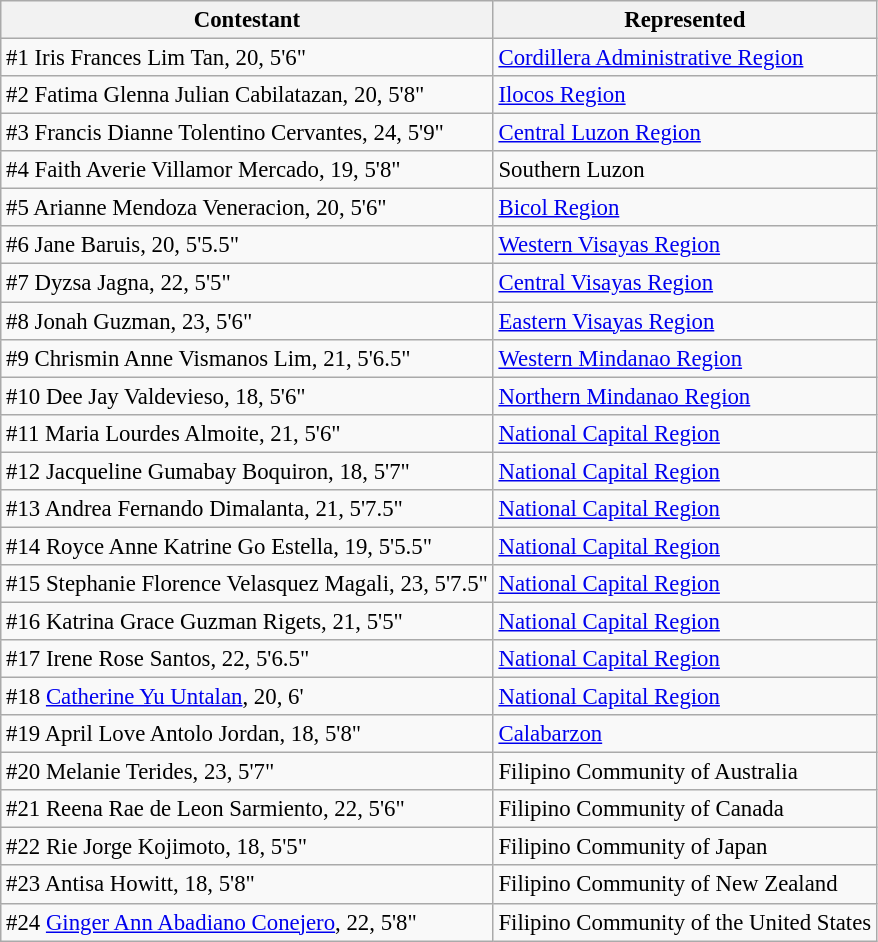<table class="wikitable sortable" style="font-size:95%;">
<tr>
<th>Contestant</th>
<th>Represented</th>
</tr>
<tr>
<td>#1 Iris Frances Lim Tan, 20, 5'6"</td>
<td><a href='#'>Cordillera Administrative Region</a></td>
</tr>
<tr>
<td>#2 Fatima Glenna Julian Cabilatazan, 20, 5'8"</td>
<td><a href='#'>Ilocos Region</a></td>
</tr>
<tr>
<td>#3 Francis Dianne Tolentino Cervantes, 24, 5'9"</td>
<td><a href='#'>Central Luzon Region</a></td>
</tr>
<tr>
<td>#4 Faith Averie Villamor Mercado, 19, 5'8"</td>
<td>Southern Luzon</td>
</tr>
<tr>
<td>#5 Arianne Mendoza Veneracion, 20, 5'6"</td>
<td><a href='#'>Bicol Region</a></td>
</tr>
<tr>
<td>#6 Jane Baruis, 20, 5'5.5"</td>
<td><a href='#'>Western Visayas Region</a></td>
</tr>
<tr>
<td>#7 Dyzsa Jagna, 22, 5'5"</td>
<td><a href='#'>Central Visayas Region</a></td>
</tr>
<tr>
<td>#8 Jonah Guzman, 23, 5'6"</td>
<td><a href='#'>Eastern Visayas Region</a></td>
</tr>
<tr>
<td>#9 Chrismin Anne Vismanos Lim, 21, 5'6.5"</td>
<td><a href='#'>Western Mindanao Region</a></td>
</tr>
<tr>
<td>#10 Dee Jay Valdevieso, 18, 5'6"</td>
<td><a href='#'>Northern Mindanao Region</a></td>
</tr>
<tr>
<td>#11 Maria Lourdes Almoite, 21, 5'6"</td>
<td><a href='#'>National Capital Region</a></td>
</tr>
<tr>
<td>#12 Jacqueline Gumabay Boquiron, 18, 5'7"</td>
<td><a href='#'>National Capital Region</a></td>
</tr>
<tr>
<td>#13 Andrea Fernando Dimalanta, 21, 5'7.5"</td>
<td><a href='#'>National Capital Region</a></td>
</tr>
<tr>
<td>#14 Royce Anne Katrine Go Estella, 19, 5'5.5"</td>
<td><a href='#'>National Capital Region</a></td>
</tr>
<tr>
<td>#15 Stephanie Florence Velasquez Magali, 23, 5'7.5"</td>
<td><a href='#'>National Capital Region</a></td>
</tr>
<tr>
<td>#16 Katrina Grace Guzman Rigets, 21, 5'5"</td>
<td><a href='#'>National Capital Region</a></td>
</tr>
<tr>
<td>#17 Irene Rose Santos, 22, 5'6.5"</td>
<td><a href='#'>National Capital Region</a></td>
</tr>
<tr>
<td>#18 <a href='#'>Catherine Yu Untalan</a>, 20, 6'</td>
<td><a href='#'>National Capital Region</a></td>
</tr>
<tr>
<td>#19 April Love Antolo Jordan, 18, 5'8"</td>
<td><a href='#'>Calabarzon</a></td>
</tr>
<tr>
<td>#20 Melanie Terides, 23, 5'7"</td>
<td>Filipino Community of Australia</td>
</tr>
<tr>
<td>#21 Reena Rae de Leon Sarmiento, 22, 5'6"</td>
<td>Filipino Community of Canada</td>
</tr>
<tr>
<td>#22 Rie Jorge Kojimoto, 18, 5'5"</td>
<td>Filipino Community of Japan</td>
</tr>
<tr>
<td>#23 Antisa Howitt, 18, 5'8"</td>
<td>Filipino Community of New Zealand</td>
</tr>
<tr>
<td>#24 <a href='#'>Ginger Ann Abadiano Conejero</a>, 22, 5'8"</td>
<td>Filipino Community of the United States</td>
</tr>
</table>
